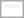<table style="border:1px #AAAAAA solid;">
<tr>
<th colspan=3 style="background-color:#F2F2F2;"></th>
</tr>
<tr>
<td></td>
<td></td>
<td></td>
</tr>
</table>
